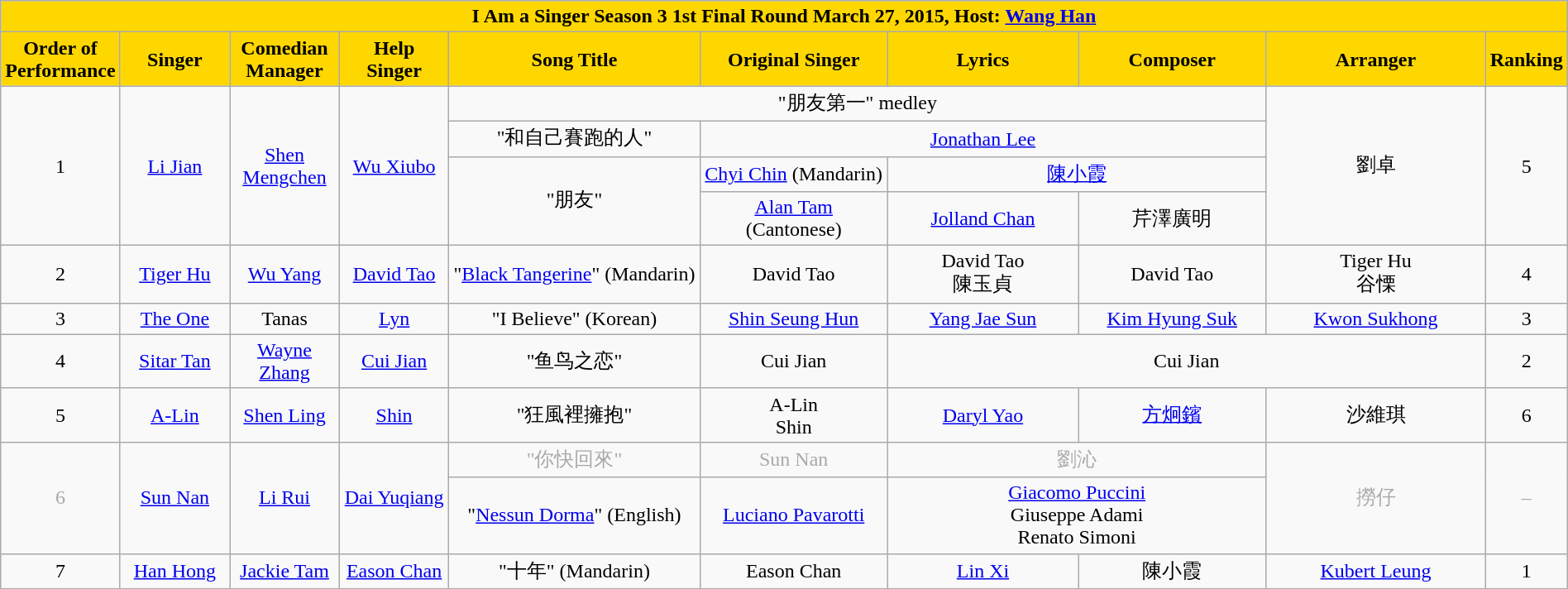<table class="wikitable sortable mw-collapsible" width="100%" style="text-align:center">
<tr align=center style="background:gold">
<td colspan="10"><div><strong>I Am a Singer Season 3 1st Final Round March 27, 2015, Host: <a href='#'>Wang Han</a></strong></div></td>
</tr>
<tr align=center style="background:gold">
<td style="width:7%"><strong>Order of Performance</strong></td>
<td style="width:7%"><strong>Singer</strong></td>
<td style="width:7%"><strong>Comedian Manager</strong></td>
<td style="width:7%"><strong>Help Singer</strong></td>
<td style="width:16%"><strong>Song Title</strong></td>
<td style="width:12%"><strong>Original Singer</strong></td>
<td style=width:10%"><strong>Lyrics</strong></td>
<td style="width:12%"><strong>Composer</strong></td>
<td style="width:14%"><strong>Arranger</strong></td>
<td style="width:5%"><strong>Ranking</strong></td>
</tr>
<tr>
<td rowspan=4>1</td>
<td rowspan=4><a href='#'>Li Jian</a></td>
<td rowspan=4><a href='#'>Shen Mengchen</a></td>
<td rowspan=4><a href='#'>Wu Xiubo</a></td>
<td colspan=4>"朋友第一" medley</td>
<td rowspan=4>劉卓</td>
<td rowspan=4>5</td>
</tr>
<tr>
<td>"和自己賽跑的人"</td>
<td colspan="3"><a href='#'>Jonathan Lee</a></td>
</tr>
<tr>
<td rowspan=2>"朋友"</td>
<td><a href='#'>Chyi Chin</a> (Mandarin)</td>
<td colspan="2"><a href='#'>陳小霞</a></td>
</tr>
<tr>
<td><a href='#'>Alan Tam</a> (Cantonese)</td>
<td><a href='#'>Jolland Chan</a></td>
<td>芹澤廣明</td>
</tr>
<tr>
<td>2</td>
<td><a href='#'>Tiger Hu</a></td>
<td><a href='#'>Wu Yang</a></td>
<td><a href='#'>David Tao</a></td>
<td>"<a href='#'>Black Tangerine</a>" (Mandarin)</td>
<td>David Tao</td>
<td>David Tao<br>陳玉貞</td>
<td>David Tao</td>
<td>Tiger Hu<br>谷慄</td>
<td>4</td>
</tr>
<tr>
<td>3</td>
<td><a href='#'>The One</a></td>
<td>Tanas</td>
<td><a href='#'>Lyn</a></td>
<td>"I Believe" (Korean)</td>
<td><a href='#'>Shin Seung Hun</a></td>
<td><a href='#'>Yang Jae Sun</a></td>
<td><a href='#'>Kim Hyung Suk</a></td>
<td><a href='#'>Kwon Sukhong</a></td>
<td>3</td>
</tr>
<tr>
<td>4</td>
<td><a href='#'>Sitar Tan</a></td>
<td><a href='#'>Wayne Zhang</a></td>
<td><a href='#'>Cui Jian</a></td>
<td>"鱼鸟之恋"</td>
<td>Cui Jian</td>
<td colspan="3">Cui Jian</td>
<td>2</td>
</tr>
<tr>
<td>5</td>
<td><a href='#'>A-Lin</a></td>
<td><a href='#'>Shen Ling</a></td>
<td><a href='#'>Shin</a></td>
<td>"狂風裡擁抱"</td>
<td>A-Lin<br>Shin</td>
<td><a href='#'>Daryl Yao</a></td>
<td><a href='#'>方炯鑌</a></td>
<td>沙維琪</td>
<td>6</td>
</tr>
<tr style="color:darkgrey;">
<td rowspan=2>6</td>
<td rowspan=2><a href='#'>Sun Nan</a></td>
<td rowspan=2><a href='#'>Li Rui</a></td>
<td rowspan=2><a href='#'>Dai Yuqiang</a></td>
<td>"你快回來"</td>
<td>Sun Nan</td>
<td colspan="2">劉沁</td>
<td rowspan=2>撈仔</td>
<td rowspan=2>– </td>
</tr>
<tr>
<td>"<a href='#'>Nessun Dorma</a>" (English)</td>
<td><a href='#'>Luciano Pavarotti</a></td>
<td colspan="2"><a href='#'>Giacomo Puccini</a><br>Giuseppe Adami<br>Renato Simoni</td>
</tr>
<tr>
<td>7</td>
<td><a href='#'>Han Hong</a></td>
<td><a href='#'>Jackie Tam</a></td>
<td><a href='#'>Eason Chan</a></td>
<td>"十年" (Mandarin)</td>
<td>Eason Chan</td>
<td><a href='#'>Lin Xi</a></td>
<td>陳小霞</td>
<td><a href='#'>Kubert Leung</a></td>
<td>1</td>
</tr>
<tr>
</tr>
</table>
